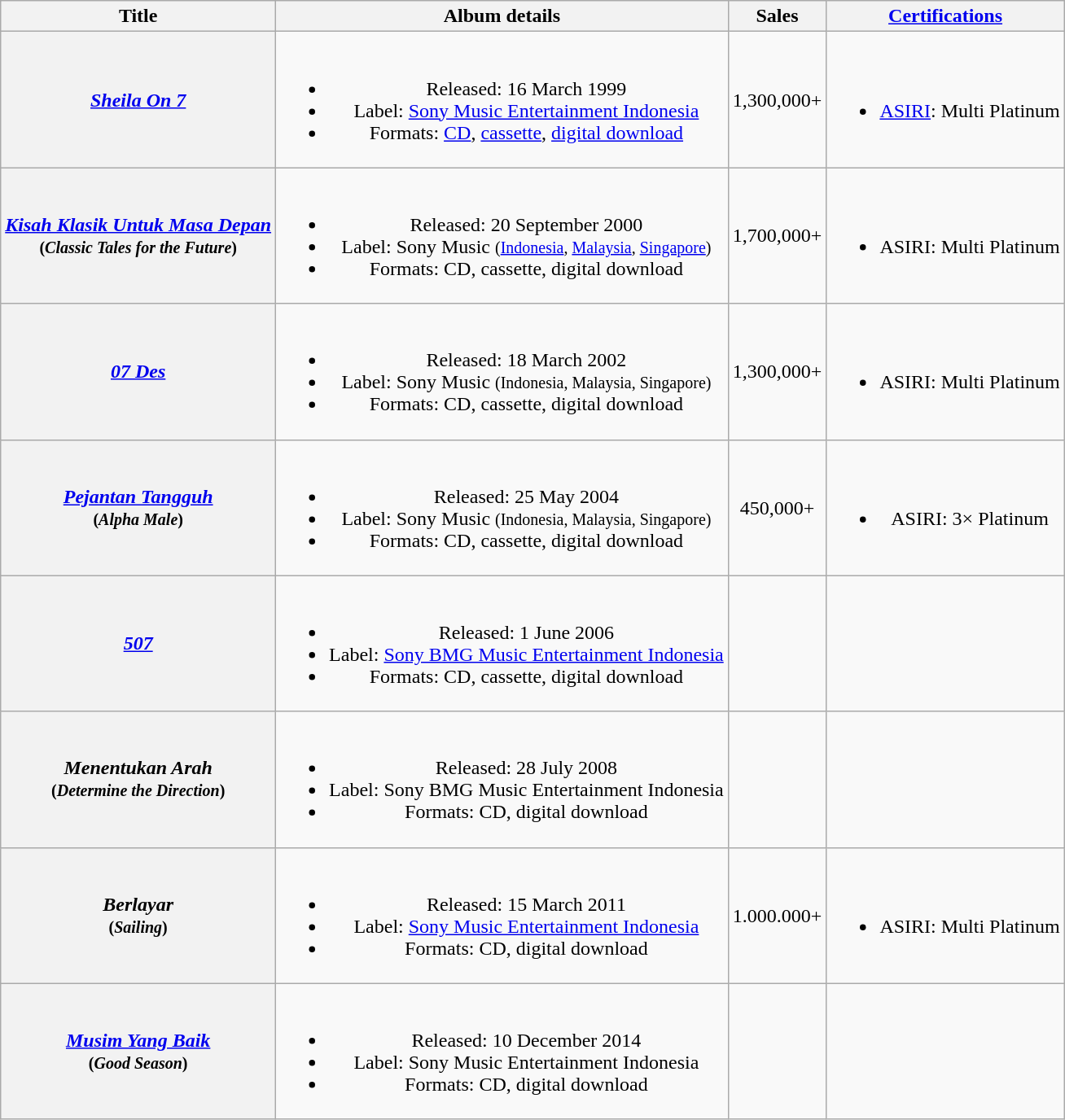<table class="wikitable plainrowheaders" style="text-align:center;">
<tr>
<th scope="col">Title</th>
<th scope="col">Album details</th>
<th scope="col">Sales</th>
<th scope="col"><a href='#'>Certifications</a></th>
</tr>
<tr>
<th scope="row"><em><a href='#'>Sheila On 7</a></em></th>
<td><br><ul><li>Released: 16 March 1999</li><li>Label: <a href='#'>Sony Music Entertainment Indonesia</a></li><li>Formats: <a href='#'>CD</a>, <a href='#'>cassette</a>, <a href='#'>digital download</a></li></ul></td>
<td>1,300,000+</td>
<td><br><ul><li><a href='#'>ASIRI</a>: Multi Platinum</li></ul></td>
</tr>
<tr>
<th scope="row"><em><a href='#'>Kisah Klasik Untuk Masa Depan</a></em> <br><small>(<em>Classic Tales for the Future</em>)</small></th>
<td><br><ul><li>Released: 20 September 2000</li><li>Label: Sony Music <small>(<a href='#'>Indonesia</a>, <a href='#'>Malaysia</a>, <a href='#'>Singapore</a>)</small></li><li>Formats: CD, cassette, digital download</li></ul></td>
<td>1,700,000+</td>
<td><br><ul><li>ASIRI: Multi Platinum</li></ul></td>
</tr>
<tr>
<th scope="row"><em><a href='#'>07 Des</a></em></th>
<td><br><ul><li>Released: 18 March 2002</li><li>Label: Sony Music <small>(Indonesia, Malaysia, Singapore)</small></li><li>Formats: CD, cassette, digital download</li></ul></td>
<td>1,300,000+</td>
<td><br><ul><li>ASIRI: Multi Platinum</li></ul></td>
</tr>
<tr>
<th scope="row"><em><a href='#'>Pejantan Tangguh</a></em> <br><small>(<em>Alpha Male</em>)</small></th>
<td><br><ul><li>Released: 25 May 2004</li><li>Label: Sony Music <small>(Indonesia, Malaysia, Singapore)</small></li><li>Formats: CD, cassette, digital download</li></ul></td>
<td>450,000+</td>
<td><br><ul><li>ASIRI: 3× Platinum</li></ul></td>
</tr>
<tr>
<th scope="row"><em><a href='#'>507</a></em></th>
<td><br><ul><li>Released: 1 June 2006</li><li>Label: <a href='#'>Sony BMG Music Entertainment Indonesia</a></li><li>Formats: CD, cassette, digital download</li></ul></td>
<td></td>
<td></td>
</tr>
<tr>
<th scope="row"><em>Menentukan Arah</em> <br><small>(<em>Determine the Direction</em>)</small></th>
<td><br><ul><li>Released: 28 July 2008</li><li>Label: Sony BMG Music Entertainment Indonesia</li><li>Formats: CD, digital download</li></ul></td>
<td></td>
<td></td>
</tr>
<tr>
<th scope="row"><em>Berlayar</em> <br><small>(<em>Sailing</em>)</small></th>
<td><br><ul><li>Released: 15 March 2011</li><li>Label: <a href='#'>Sony Music Entertainment Indonesia</a></li><li>Formats: CD, digital download</li></ul></td>
<td>1.000.000+</td>
<td><br><ul><li>ASIRI: Multi Platinum</li></ul></td>
</tr>
<tr>
<th scope="row"><em><a href='#'>Musim Yang Baik</a></em> <br><small>(<em>Good Season</em>)</small></th>
<td><br><ul><li>Released: 10 December 2014</li><li>Label: Sony Music Entertainment Indonesia</li><li>Formats: CD, digital download</li></ul></td>
<td></td>
<td></td>
</tr>
</table>
